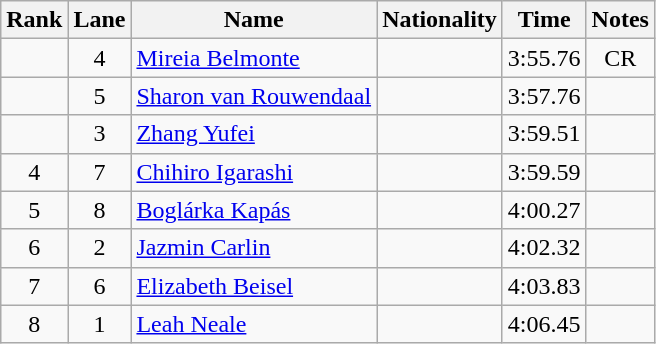<table class="wikitable sortable" style="text-align:center">
<tr>
<th>Rank</th>
<th>Lane</th>
<th>Name</th>
<th>Nationality</th>
<th>Time</th>
<th>Notes</th>
</tr>
<tr>
<td></td>
<td>4</td>
<td align=left><a href='#'>Mireia Belmonte</a></td>
<td align=left></td>
<td>3:55.76</td>
<td>CR</td>
</tr>
<tr>
<td></td>
<td>5</td>
<td align=left><a href='#'>Sharon van Rouwendaal</a></td>
<td align=left></td>
<td>3:57.76</td>
<td></td>
</tr>
<tr>
<td></td>
<td>3</td>
<td align=left><a href='#'>Zhang Yufei</a></td>
<td align=left></td>
<td>3:59.51</td>
<td></td>
</tr>
<tr>
<td>4</td>
<td>7</td>
<td align=left><a href='#'>Chihiro Igarashi</a></td>
<td align=left></td>
<td>3:59.59</td>
<td></td>
</tr>
<tr>
<td>5</td>
<td>8</td>
<td align=left><a href='#'>Boglárka Kapás</a></td>
<td align=left></td>
<td>4:00.27</td>
<td></td>
</tr>
<tr>
<td>6</td>
<td>2</td>
<td align=left><a href='#'>Jazmin Carlin</a></td>
<td align=left></td>
<td>4:02.32</td>
<td></td>
</tr>
<tr>
<td>7</td>
<td>6</td>
<td align=left><a href='#'>Elizabeth Beisel</a></td>
<td align=left></td>
<td>4:03.83</td>
<td></td>
</tr>
<tr>
<td>8</td>
<td>1</td>
<td align=left><a href='#'>Leah Neale</a></td>
<td align=left></td>
<td>4:06.45</td>
<td></td>
</tr>
</table>
